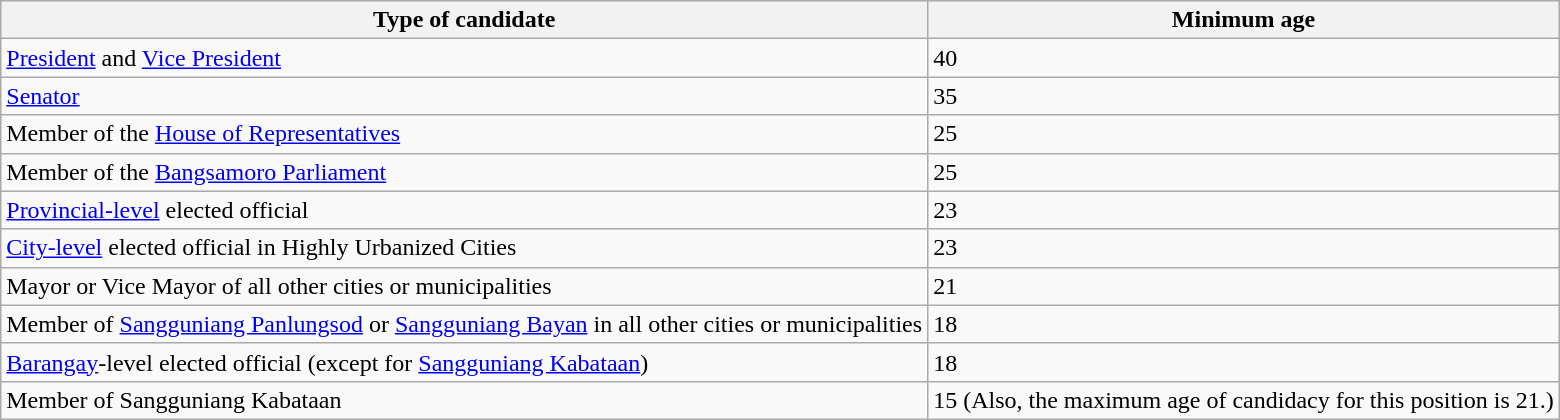<table class="wikitable sortable">
<tr>
<th>Type of candidate</th>
<th>Minimum age</th>
</tr>
<tr>
<td><a href='#'>President</a> and <a href='#'>Vice President</a></td>
<td>40</td>
</tr>
<tr>
<td><a href='#'>Senator</a></td>
<td>35</td>
</tr>
<tr>
<td>Member of the <a href='#'>House of Representatives</a></td>
<td>25</td>
</tr>
<tr>
<td>Member of the <a href='#'>Bangsamoro Parliament</a></td>
<td>25</td>
</tr>
<tr>
<td><a href='#'>Provincial-level</a> elected official</td>
<td>23</td>
</tr>
<tr>
<td><a href='#'>City-level</a> elected official in Highly Urbanized Cities</td>
<td>23</td>
</tr>
<tr>
<td>Mayor or Vice Mayor of all other cities or municipalities</td>
<td>21</td>
</tr>
<tr>
<td>Member of <a href='#'>Sangguniang Panlungsod</a> or <a href='#'>Sangguniang Bayan</a> in all other cities or municipalities</td>
<td>18</td>
</tr>
<tr>
<td><a href='#'>Barangay</a>-level elected official (except for <a href='#'>Sangguniang Kabataan</a>)</td>
<td>18</td>
</tr>
<tr>
<td>Member of Sangguniang Kabataan</td>
<td>15 (Also, the maximum age of candidacy for this position is 21.)</td>
</tr>
</table>
